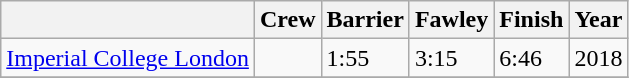<table class="wikitable">
<tr>
<th></th>
<th>Crew</th>
<th>Barrier</th>
<th>Fawley</th>
<th>Finish</th>
<th>Year</th>
</tr>
<tr>
<td><a href='#'>Imperial College London</a></td>
<td></td>
<td>1:55</td>
<td>3:15</td>
<td>6:46</td>
<td>2018</td>
</tr>
<tr>
</tr>
</table>
